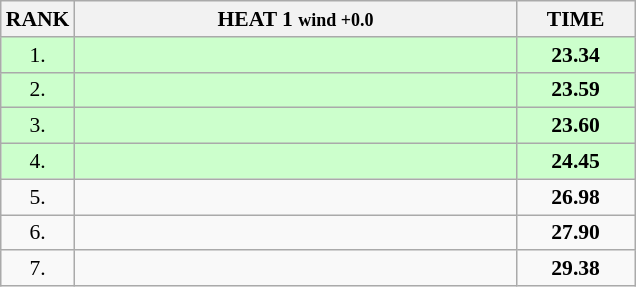<table class="wikitable" style="border-collapse: collapse; font-size: 90%;">
<tr>
<th>RANK</th>
<th style="width: 20em">HEAT 1 <small>wind +0.0</small></th>
<th style="width: 5em">TIME</th>
</tr>
<tr style="background:#ccffcc;">
<td align="center">1.</td>
<td></td>
<td align="center"><strong>23.34</strong></td>
</tr>
<tr style="background:#ccffcc;">
<td align="center">2.</td>
<td></td>
<td align="center"><strong>23.59</strong></td>
</tr>
<tr style="background:#ccffcc;">
<td align="center">3.</td>
<td></td>
<td align="center"><strong>23.60</strong></td>
</tr>
<tr style="background:#ccffcc;">
<td align="center">4.</td>
<td></td>
<td align="center"><strong>24.45</strong></td>
</tr>
<tr>
<td align="center">5.</td>
<td></td>
<td align="center"><strong>26.98</strong></td>
</tr>
<tr>
<td align="center">6.</td>
<td></td>
<td align="center"><strong>27.90</strong></td>
</tr>
<tr>
<td align="center">7.</td>
<td></td>
<td align="center"><strong>29.38</strong></td>
</tr>
</table>
